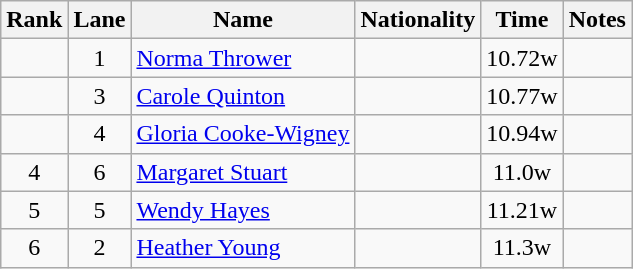<table class="wikitable sortable" style=" text-align:center">
<tr>
<th>Rank</th>
<th>Lane</th>
<th>Name</th>
<th>Nationality</th>
<th>Time</th>
<th>Notes</th>
</tr>
<tr>
<td></td>
<td>1</td>
<td align=left><a href='#'>Norma Thrower</a></td>
<td align=left></td>
<td>10.72w</td>
<td></td>
</tr>
<tr>
<td></td>
<td>3</td>
<td align=left><a href='#'>Carole Quinton</a></td>
<td align=left></td>
<td>10.77w</td>
<td></td>
</tr>
<tr>
<td></td>
<td>4</td>
<td align=left><a href='#'>Gloria Cooke-Wigney</a></td>
<td align=left></td>
<td>10.94w</td>
<td></td>
</tr>
<tr>
<td>4</td>
<td>6</td>
<td align=left><a href='#'>Margaret Stuart</a></td>
<td align=left></td>
<td>11.0w</td>
<td></td>
</tr>
<tr>
<td>5</td>
<td>5</td>
<td align=left><a href='#'>Wendy Hayes</a></td>
<td align=left></td>
<td>11.21w</td>
<td></td>
</tr>
<tr>
<td>6</td>
<td>2</td>
<td align=left><a href='#'>Heather Young</a></td>
<td align=left></td>
<td>11.3w</td>
<td></td>
</tr>
</table>
